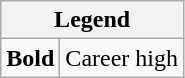<table class="wikitable">
<tr>
<th colspan="2">Legend</th>
</tr>
<tr>
<td><strong>Bold</strong></td>
<td>Career high</td>
</tr>
</table>
